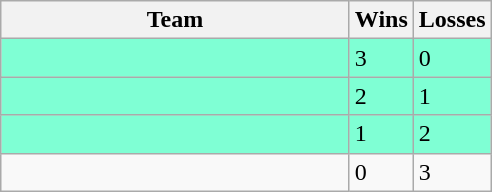<table class="wikitable">
<tr>
<th width=225>Team</th>
<th>Wins</th>
<th>Losses</th>
</tr>
<tr style="background:#7FFFD4">
<td></td>
<td>3</td>
<td>0</td>
</tr>
<tr style="background:#7FFFD4 ">
<td></td>
<td>2</td>
<td>1</td>
</tr>
<tr style="background:#7FFFD4">
<td></td>
<td>1</td>
<td>2</td>
</tr>
<tr>
<td></td>
<td>0</td>
<td>3</td>
</tr>
</table>
